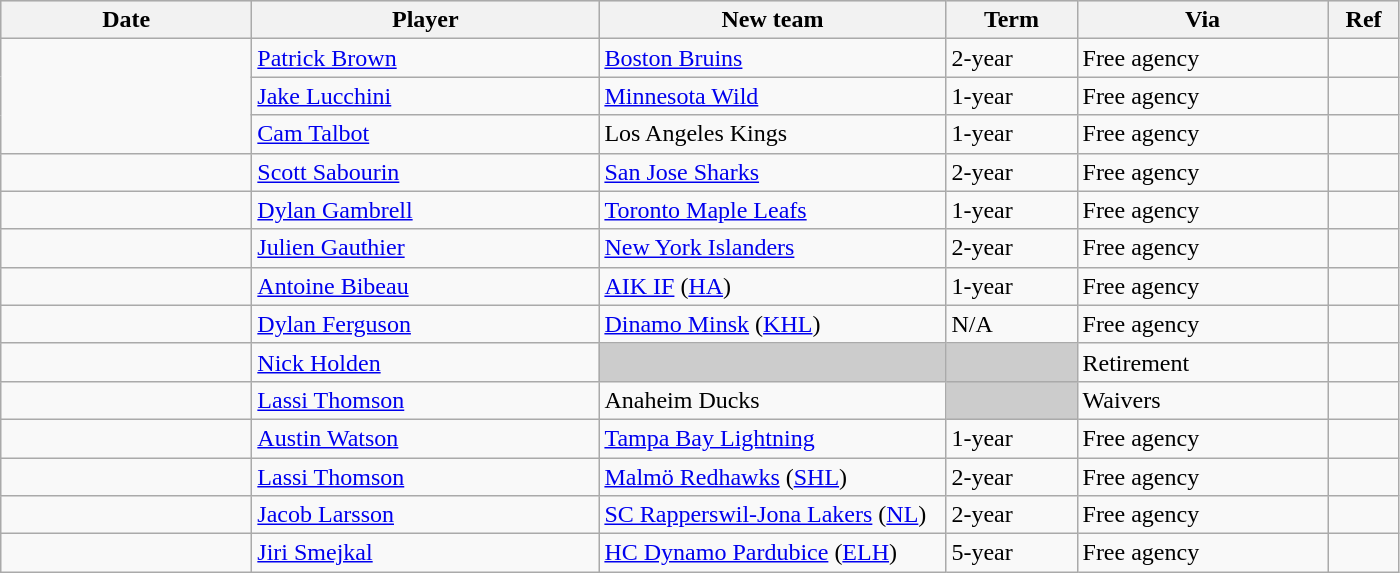<table class="wikitable">
<tr style="background:#ddd; text-align:center;">
<th style="width: 10em;">Date</th>
<th style="width: 14em;">Player</th>
<th style="width: 14em;">New team</th>
<th style="width: 5em;">Term</th>
<th style="width: 10em;">Via</th>
<th style="width: 2.5em;">Ref</th>
</tr>
<tr>
<td rowspan=3></td>
<td><a href='#'>Patrick Brown</a></td>
<td><a href='#'>Boston Bruins</a></td>
<td>2-year</td>
<td>Free agency</td>
<td></td>
</tr>
<tr>
<td><a href='#'>Jake Lucchini</a></td>
<td><a href='#'>Minnesota Wild</a></td>
<td>1-year</td>
<td>Free agency</td>
<td></td>
</tr>
<tr>
<td><a href='#'>Cam Talbot</a></td>
<td>Los Angeles Kings</td>
<td>1-year</td>
<td>Free agency</td>
<td></td>
</tr>
<tr>
<td></td>
<td><a href='#'>Scott Sabourin</a></td>
<td><a href='#'>San Jose Sharks</a></td>
<td>2-year</td>
<td>Free agency</td>
<td></td>
</tr>
<tr>
<td></td>
<td><a href='#'>Dylan Gambrell</a></td>
<td><a href='#'>Toronto Maple Leafs</a></td>
<td>1-year</td>
<td>Free agency</td>
<td></td>
</tr>
<tr>
<td></td>
<td><a href='#'>Julien Gauthier</a></td>
<td><a href='#'>New York Islanders</a></td>
<td>2-year</td>
<td>Free agency</td>
<td></td>
</tr>
<tr>
<td></td>
<td><a href='#'>Antoine Bibeau</a></td>
<td><a href='#'>AIK IF</a> (<a href='#'>HA</a>)</td>
<td>1-year</td>
<td>Free agency</td>
<td></td>
</tr>
<tr>
<td></td>
<td><a href='#'>Dylan Ferguson</a></td>
<td><a href='#'>Dinamo Minsk</a> (<a href='#'>KHL</a>)</td>
<td>N/A</td>
<td>Free agency</td>
<td></td>
</tr>
<tr>
<td></td>
<td><a href='#'>Nick Holden</a></td>
<td style="background:#ccc;"></td>
<td style="background:#ccc;"></td>
<td>Retirement</td>
<td></td>
</tr>
<tr>
<td></td>
<td><a href='#'>Lassi Thomson</a></td>
<td>Anaheim Ducks</td>
<td style="background:#ccc;"></td>
<td>Waivers</td>
<td></td>
</tr>
<tr>
<td></td>
<td><a href='#'>Austin Watson</a></td>
<td><a href='#'>Tampa Bay Lightning</a></td>
<td>1-year</td>
<td>Free agency</td>
<td></td>
</tr>
<tr>
<td></td>
<td><a href='#'>Lassi Thomson</a></td>
<td><a href='#'>Malmö Redhawks</a> (<a href='#'>SHL</a>)</td>
<td>2-year</td>
<td>Free agency</td>
<td></td>
</tr>
<tr>
<td></td>
<td><a href='#'>Jacob Larsson</a></td>
<td><a href='#'>SC Rapperswil-Jona Lakers</a> (<a href='#'>NL</a>)</td>
<td>2-year</td>
<td>Free agency</td>
<td></td>
</tr>
<tr>
<td></td>
<td><a href='#'>Jiri Smejkal</a></td>
<td><a href='#'>HC Dynamo Pardubice</a> (<a href='#'>ELH</a>)</td>
<td>5-year</td>
<td>Free agency</td>
<td></td>
</tr>
</table>
